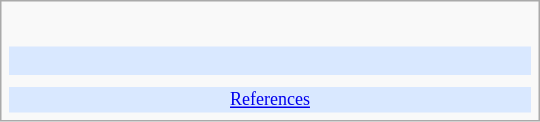<table class="infobox" style="width: 25em; text-align: left; font-size: 90%; vertical-align: middle;">
<tr>
<td colspan="3" style="text-align:center;"><br></td>
</tr>
<tr>
<td colspan=3></td>
</tr>
<tr bgcolor=#D9E8FF>
<td align="center" colspan="3"><br></td>
</tr>
<tr>
<td></td>
<td></td>
<td></td>
</tr>
<tr>
</tr>
<tr bgcolor=#D9E8FF>
<td colspan="3" style="font-size: smaller; text-align:center;"><a href='#'>References</a></td>
</tr>
</table>
